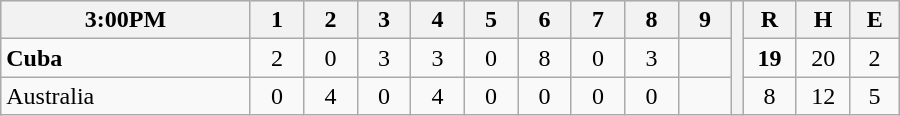<table border=1 cellspacing=0 width=600 style="margin-left:3em;" class="wikitable">
<tr style="text-align:center; background-color:#e6e6e6;">
<th align=left width=28%>3:00PM</th>
<th width=6%>1</th>
<th width=6%>2</th>
<th width=6%>3</th>
<th width=6%>4</th>
<th width=6%>5</th>
<th width=6%>6</th>
<th width=6%>7</th>
<th width=6%>8</th>
<th width=6%>9</th>
<th rowspan="3" width=0.5%></th>
<th width=6%>R</th>
<th width=6%>H</th>
<th width=6%>E</th>
</tr>
<tr style="text-align:center;">
<td align=left> <strong>Cuba</strong></td>
<td>2</td>
<td>0</td>
<td>3</td>
<td>3</td>
<td>0</td>
<td>8</td>
<td>0</td>
<td>3</td>
<td></td>
<td><strong>19</strong></td>
<td>20</td>
<td>2</td>
</tr>
<tr style="text-align:center;">
<td align=left> Australia</td>
<td>0</td>
<td>4</td>
<td>0</td>
<td>4</td>
<td>0</td>
<td>0</td>
<td>0</td>
<td>0</td>
<td></td>
<td>8</td>
<td>12</td>
<td>5</td>
</tr>
</table>
